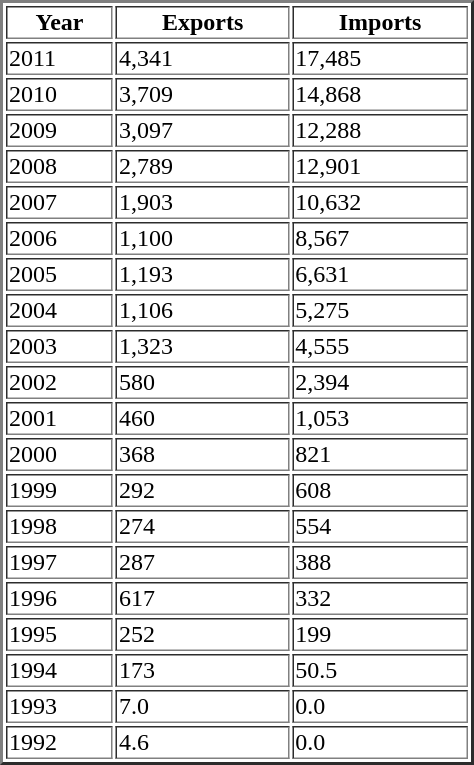<table border=2 align=center width=25% style="text-algin:right;">
<tr>
<th>Year</th>
<th>Exports</th>
<th>Imports</th>
</tr>
<tr>
<td>2011</td>
<td>4,341</td>
<td>17,485</td>
</tr>
<tr>
<td>2010</td>
<td>3,709</td>
<td>14,868</td>
</tr>
<tr>
<td>2009</td>
<td>3,097</td>
<td>12,288</td>
</tr>
<tr>
<td>2008</td>
<td>2,789</td>
<td>12,901</td>
</tr>
<tr>
<td>2007</td>
<td>1,903</td>
<td>10,632</td>
</tr>
<tr>
<td>2006</td>
<td>1,100</td>
<td>8,567</td>
</tr>
<tr>
<td>2005</td>
<td>1,193</td>
<td>6,631</td>
</tr>
<tr>
<td>2004</td>
<td>1,106</td>
<td>5,275</td>
</tr>
<tr>
<td>2003</td>
<td>1,323</td>
<td>4,555</td>
</tr>
<tr>
<td>2002</td>
<td>580</td>
<td>2,394</td>
</tr>
<tr>
<td>2001</td>
<td>460</td>
<td>1,053</td>
</tr>
<tr>
<td>2000</td>
<td>368</td>
<td>821</td>
</tr>
<tr>
<td>1999</td>
<td>292</td>
<td>608</td>
</tr>
<tr>
<td>1998</td>
<td>274</td>
<td>554</td>
</tr>
<tr>
<td>1997</td>
<td>287</td>
<td>388</td>
</tr>
<tr>
<td>1996</td>
<td>617</td>
<td>332</td>
</tr>
<tr>
<td>1995</td>
<td>252</td>
<td>199</td>
</tr>
<tr>
<td>1994</td>
<td>173</td>
<td>50.5</td>
</tr>
<tr>
<td>1993</td>
<td>7.0</td>
<td>0.0</td>
</tr>
<tr>
<td>1992</td>
<td>4.6</td>
<td>0.0</td>
</tr>
</table>
